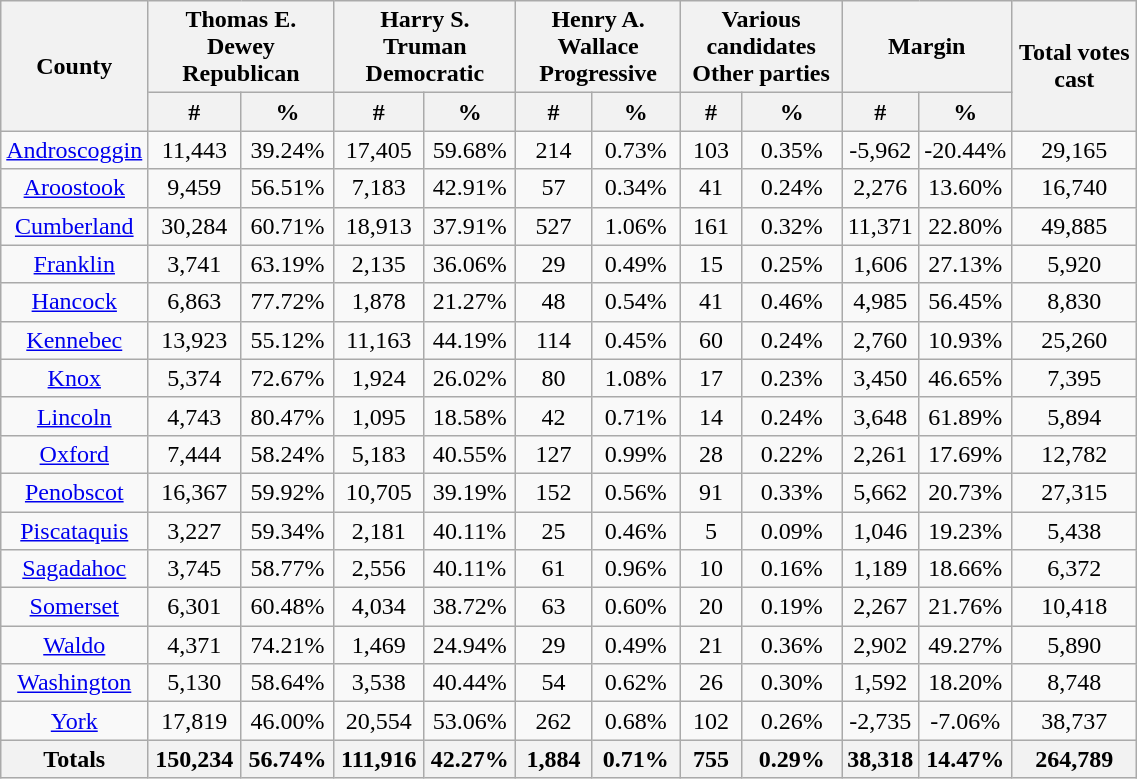<table width="60%" class="wikitable sortable">
<tr>
<th rowspan="2">County</th>
<th colspan="2">Thomas E. Dewey<br>Republican</th>
<th colspan="2">Harry S. Truman<br>Democratic</th>
<th colspan="2">Henry A. Wallace<br>Progressive</th>
<th colspan="2">Various candidates<br>Other parties</th>
<th colspan="2">Margin</th>
<th rowspan="2">Total votes cast</th>
</tr>
<tr>
<th style="text-align:center;" data-sort-type="number">#</th>
<th style="text-align:center;" data-sort-type="number">%</th>
<th style="text-align:center;" data-sort-type="number">#</th>
<th style="text-align:center;" data-sort-type="number">%</th>
<th style="text-align:center;" data-sort-type="number">#</th>
<th style="text-align:center;" data-sort-type="number">%</th>
<th style="text-align:center;" data-sort-type="number">#</th>
<th style="text-align:center;" data-sort-type="number">%</th>
<th style="text-align:center;" data-sort-type="number">#</th>
<th style="text-align:center;" data-sort-type="number">%</th>
</tr>
<tr style="text-align:center;">
<td><a href='#'>Androscoggin</a></td>
<td>11,443</td>
<td>39.24%</td>
<td>17,405</td>
<td>59.68%</td>
<td>214</td>
<td>0.73%</td>
<td>103</td>
<td>0.35%</td>
<td>-5,962</td>
<td>-20.44%</td>
<td>29,165</td>
</tr>
<tr style="text-align:center;">
<td><a href='#'>Aroostook</a></td>
<td>9,459</td>
<td>56.51%</td>
<td>7,183</td>
<td>42.91%</td>
<td>57</td>
<td>0.34%</td>
<td>41</td>
<td>0.24%</td>
<td>2,276</td>
<td>13.60%</td>
<td>16,740</td>
</tr>
<tr style="text-align:center;">
<td><a href='#'>Cumberland</a></td>
<td>30,284</td>
<td>60.71%</td>
<td>18,913</td>
<td>37.91%</td>
<td>527</td>
<td>1.06%</td>
<td>161</td>
<td>0.32%</td>
<td>11,371</td>
<td>22.80%</td>
<td>49,885</td>
</tr>
<tr style="text-align:center;">
<td><a href='#'>Franklin</a></td>
<td>3,741</td>
<td>63.19%</td>
<td>2,135</td>
<td>36.06%</td>
<td>29</td>
<td>0.49%</td>
<td>15</td>
<td>0.25%</td>
<td>1,606</td>
<td>27.13%</td>
<td>5,920</td>
</tr>
<tr style="text-align:center;">
<td><a href='#'>Hancock</a></td>
<td>6,863</td>
<td>77.72%</td>
<td>1,878</td>
<td>21.27%</td>
<td>48</td>
<td>0.54%</td>
<td>41</td>
<td>0.46%</td>
<td>4,985</td>
<td>56.45%</td>
<td>8,830</td>
</tr>
<tr style="text-align:center;">
<td><a href='#'>Kennebec</a></td>
<td>13,923</td>
<td>55.12%</td>
<td>11,163</td>
<td>44.19%</td>
<td>114</td>
<td>0.45%</td>
<td>60</td>
<td>0.24%</td>
<td>2,760</td>
<td>10.93%</td>
<td>25,260</td>
</tr>
<tr style="text-align:center;">
<td><a href='#'>Knox</a></td>
<td>5,374</td>
<td>72.67%</td>
<td>1,924</td>
<td>26.02%</td>
<td>80</td>
<td>1.08%</td>
<td>17</td>
<td>0.23%</td>
<td>3,450</td>
<td>46.65%</td>
<td>7,395</td>
</tr>
<tr style="text-align:center;">
<td><a href='#'>Lincoln</a></td>
<td>4,743</td>
<td>80.47%</td>
<td>1,095</td>
<td>18.58%</td>
<td>42</td>
<td>0.71%</td>
<td>14</td>
<td>0.24%</td>
<td>3,648</td>
<td>61.89%</td>
<td>5,894</td>
</tr>
<tr style="text-align:center;">
<td><a href='#'>Oxford</a></td>
<td>7,444</td>
<td>58.24%</td>
<td>5,183</td>
<td>40.55%</td>
<td>127</td>
<td>0.99%</td>
<td>28</td>
<td>0.22%</td>
<td>2,261</td>
<td>17.69%</td>
<td>12,782</td>
</tr>
<tr style="text-align:center;">
<td><a href='#'>Penobscot</a></td>
<td>16,367</td>
<td>59.92%</td>
<td>10,705</td>
<td>39.19%</td>
<td>152</td>
<td>0.56%</td>
<td>91</td>
<td>0.33%</td>
<td>5,662</td>
<td>20.73%</td>
<td>27,315</td>
</tr>
<tr style="text-align:center;">
<td><a href='#'>Piscataquis</a></td>
<td>3,227</td>
<td>59.34%</td>
<td>2,181</td>
<td>40.11%</td>
<td>25</td>
<td>0.46%</td>
<td>5</td>
<td>0.09%</td>
<td>1,046</td>
<td>19.23%</td>
<td>5,438</td>
</tr>
<tr style="text-align:center;">
<td><a href='#'>Sagadahoc</a></td>
<td>3,745</td>
<td>58.77%</td>
<td>2,556</td>
<td>40.11%</td>
<td>61</td>
<td>0.96%</td>
<td>10</td>
<td>0.16%</td>
<td>1,189</td>
<td>18.66%</td>
<td>6,372</td>
</tr>
<tr style="text-align:center;">
<td><a href='#'>Somerset</a></td>
<td>6,301</td>
<td>60.48%</td>
<td>4,034</td>
<td>38.72%</td>
<td>63</td>
<td>0.60%</td>
<td>20</td>
<td>0.19%</td>
<td>2,267</td>
<td>21.76%</td>
<td>10,418</td>
</tr>
<tr style="text-align:center;">
<td><a href='#'>Waldo</a></td>
<td>4,371</td>
<td>74.21%</td>
<td>1,469</td>
<td>24.94%</td>
<td>29</td>
<td>0.49%</td>
<td>21</td>
<td>0.36%</td>
<td>2,902</td>
<td>49.27%</td>
<td>5,890</td>
</tr>
<tr style="text-align:center;">
<td><a href='#'>Washington</a></td>
<td>5,130</td>
<td>58.64%</td>
<td>3,538</td>
<td>40.44%</td>
<td>54</td>
<td>0.62%</td>
<td>26</td>
<td>0.30%</td>
<td>1,592</td>
<td>18.20%</td>
<td>8,748</td>
</tr>
<tr style="text-align:center;">
<td><a href='#'>York</a></td>
<td>17,819</td>
<td>46.00%</td>
<td>20,554</td>
<td>53.06%</td>
<td>262</td>
<td>0.68%</td>
<td>102</td>
<td>0.26%</td>
<td>-2,735</td>
<td>-7.06%</td>
<td>38,737</td>
</tr>
<tr style="text-align:center;">
<th>Totals</th>
<th>150,234</th>
<th>56.74%</th>
<th>111,916</th>
<th>42.27%</th>
<th>1,884</th>
<th>0.71%</th>
<th>755</th>
<th>0.29%</th>
<th>38,318</th>
<th>14.47%</th>
<th>264,789</th>
</tr>
</table>
